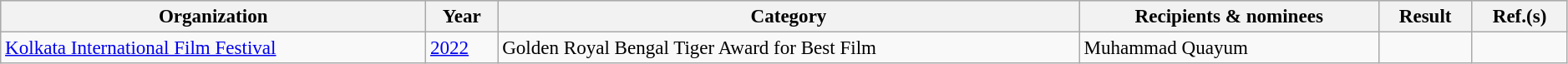<table class="wikitable sortable" width="99%" style=font-size:96%>
<tr style="background:#ccc;">
<th>Organization</th>
<th>Year</th>
<th>Category</th>
<th>Recipients & nominees</th>
<th>Result</th>
<th>Ref.(s)</th>
</tr>
<tr>
<td><a href='#'>Kolkata International Film Festival</a></td>
<td><a href='#'>2022</a></td>
<td>Golden Royal Bengal Tiger Award for Best Film</td>
<td>Muhammad Quayum</td>
<td></td>
<td></td>
</tr>
</table>
